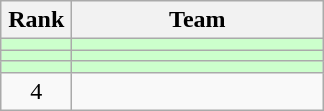<table class=wikitable style="text-align:center;">
<tr>
<th width=40>Rank</th>
<th width=160>Team</th>
</tr>
<tr bgcolor="#ccffcc">
<td></td>
<td align=left></td>
</tr>
<tr bgcolor="#ccffcc">
<td></td>
<td align=left></td>
</tr>
<tr bgcolor="#ccffcc">
<td></td>
<td align=left></td>
</tr>
<tr>
<td>4</td>
<td align=left></td>
</tr>
</table>
